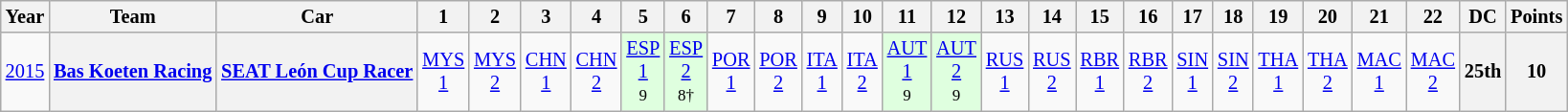<table class="wikitable" style="text-align:center; font-size:85%">
<tr>
<th>Year</th>
<th>Team</th>
<th>Car</th>
<th>1</th>
<th>2</th>
<th>3</th>
<th>4</th>
<th>5</th>
<th>6</th>
<th>7</th>
<th>8</th>
<th>9</th>
<th>10</th>
<th>11</th>
<th>12</th>
<th>13</th>
<th>14</th>
<th>15</th>
<th>16</th>
<th>17</th>
<th>18</th>
<th>19</th>
<th>20</th>
<th>21</th>
<th>22</th>
<th>DC</th>
<th>Points</th>
</tr>
<tr>
<td><a href='#'>2015</a></td>
<th><a href='#'>Bas Koeten Racing</a></th>
<th><a href='#'>SEAT León Cup Racer</a></th>
<td style="background:#;"><a href='#'>MYS<br>1</a></td>
<td style="background:#;"><a href='#'>MYS<br>2</a></td>
<td style="background:#;"><a href='#'>CHN<br>1</a></td>
<td style="background:#;"><a href='#'>CHN<br>2</a></td>
<td style="background:#DFFFDF;"><a href='#'>ESP<br>1</a><br><small>9</small></td>
<td style="background:#DFFFDF;"><a href='#'>ESP<br>2</a><br><small>8†</small></td>
<td style="background:#;"><a href='#'>POR<br>1</a><br><small></small></td>
<td style="background:#;"><a href='#'>POR<br>2</a><br><small></small></td>
<td style="background:#;"><a href='#'>ITA<br>1</a><br><small></small></td>
<td style="background:#;"><a href='#'>ITA<br>2</a><br><small></small></td>
<td style="background:#DFFFDF;"><a href='#'>AUT<br>1</a><br><small>9</small></td>
<td style="background:#DFFFDF;"><a href='#'>AUT<br>2</a><br><small>9</small></td>
<td style="background:#;"><a href='#'>RUS<br>1</a><br><small></small></td>
<td style="background:#;"><a href='#'>RUS<br>2</a><br><small></small></td>
<td style="background:#;"><a href='#'>RBR<br>1</a><br><small></small></td>
<td style="background:#;"><a href='#'>RBR<br>2</a><br><small></small></td>
<td style="background:#;"><a href='#'>SIN<br>1</a><br><small></small></td>
<td style="background:#;"><a href='#'>SIN<br>2</a><br><small></small></td>
<td style="background:#;"><a href='#'>THA<br>1</a><br><small></small></td>
<td style="background:#;"><a href='#'>THA<br>2</a><br><small></small></td>
<td style="background:#;"><a href='#'>MAC<br>1</a><br><small></small></td>
<td style="background:#;"><a href='#'>MAC<br>2</a><br><small></small></td>
<th>25th</th>
<th>10</th>
</tr>
</table>
